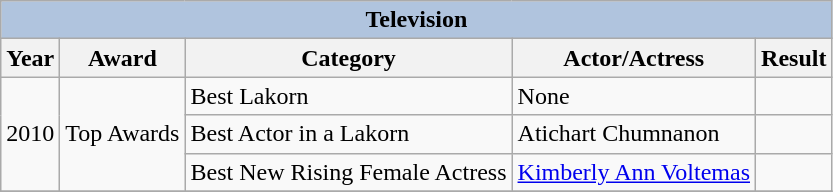<table class="wikitable">
<tr>
<th colspan="5" style="background: LightSteelBlue;">Television</th>
</tr>
<tr>
<th>Year</th>
<th>Award</th>
<th>Category</th>
<th>Actor/Actress</th>
<th>Result</th>
</tr>
<tr>
<td rowspan="3">2010</td>
<td rowspan="3">Top Awards</td>
<td>Best Lakorn</td>
<td>None</td>
<td></td>
</tr>
<tr>
<td>Best Actor in a Lakorn</td>
<td>Atichart Chumnanon</td>
<td></td>
</tr>
<tr>
<td>Best New Rising Female Actress</td>
<td><a href='#'>Kimberly Ann Voltemas</a></td>
<td></td>
</tr>
<tr>
</tr>
</table>
